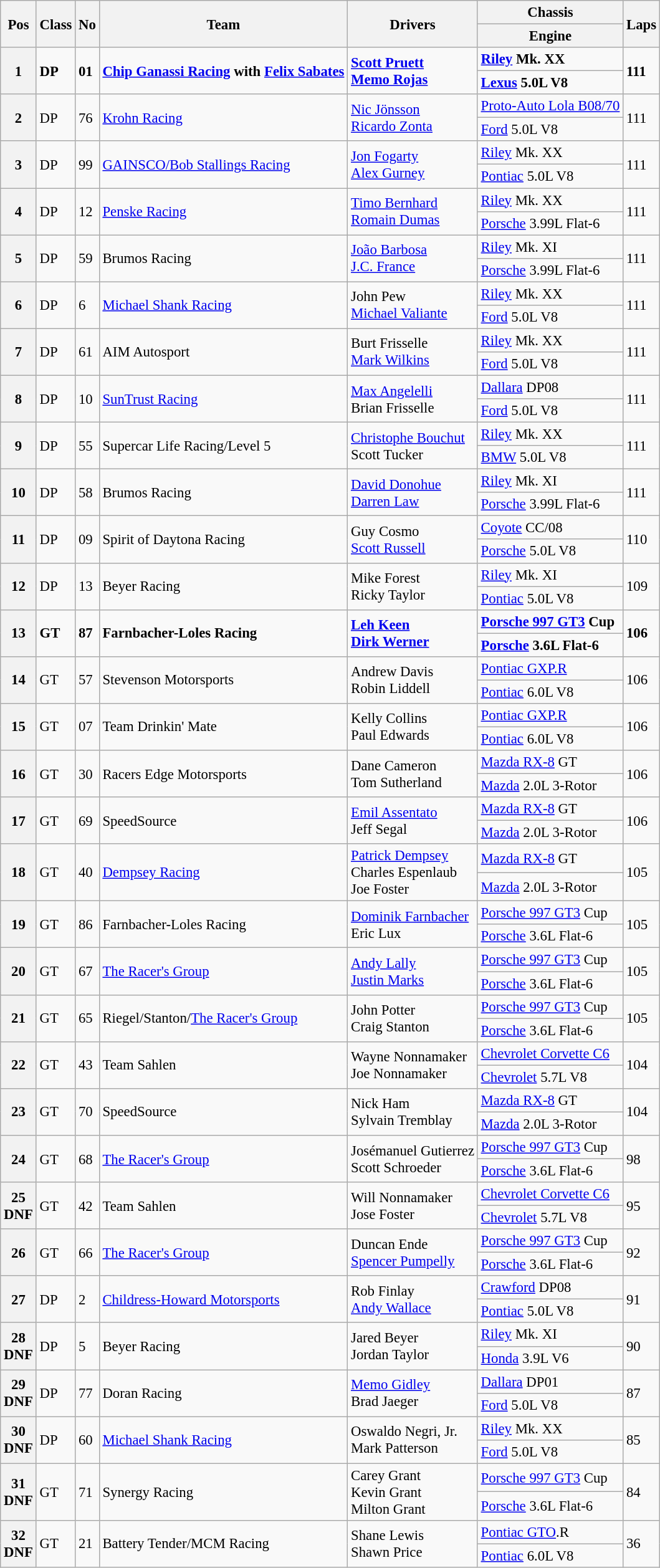<table class="wikitable" style="font-size: 95%;">
<tr>
<th rowspan=2>Pos</th>
<th rowspan=2>Class</th>
<th rowspan=2>No</th>
<th rowspan=2>Team</th>
<th rowspan=2>Drivers</th>
<th>Chassis</th>
<th rowspan=2>Laps</th>
</tr>
<tr>
<th>Engine</th>
</tr>
<tr style="font-weight:bold">
<th rowspan=2>1</th>
<td rowspan=2>DP</td>
<td rowspan=2>01</td>
<td rowspan=2><a href='#'>Chip Ganassi Racing</a> with <a href='#'>Felix Sabates</a></td>
<td rowspan=2> <a href='#'>Scott Pruett</a><br> <a href='#'>Memo Rojas</a></td>
<td><a href='#'>Riley</a> Mk. XX</td>
<td rowspan=2>111</td>
</tr>
<tr style="font-weight:bold">
<td><a href='#'>Lexus</a> 5.0L V8</td>
</tr>
<tr>
<th rowspan=2>2</th>
<td rowspan=2>DP</td>
<td rowspan=2>76</td>
<td rowspan=2><a href='#'>Krohn Racing</a></td>
<td rowspan=2> <a href='#'>Nic Jönsson</a><br> <a href='#'>Ricardo Zonta</a></td>
<td><a href='#'>Proto-Auto Lola B08/70</a></td>
<td rowspan=2>111</td>
</tr>
<tr>
<td><a href='#'>Ford</a> 5.0L V8</td>
</tr>
<tr>
<th rowspan=2>3</th>
<td rowspan=2>DP</td>
<td rowspan=2>99</td>
<td rowspan=2><a href='#'>GAINSCO/Bob Stallings Racing</a></td>
<td rowspan=2> <a href='#'>Jon Fogarty</a><br> <a href='#'>Alex Gurney</a></td>
<td><a href='#'>Riley</a> Mk. XX</td>
<td rowspan=2>111</td>
</tr>
<tr>
<td><a href='#'>Pontiac</a> 5.0L V8</td>
</tr>
<tr>
<th rowspan=2>4</th>
<td rowspan=2>DP</td>
<td rowspan=2>12</td>
<td rowspan=2><a href='#'>Penske Racing</a></td>
<td rowspan=2> <a href='#'>Timo Bernhard</a><br> <a href='#'>Romain Dumas</a></td>
<td><a href='#'>Riley</a> Mk. XX</td>
<td rowspan=2>111</td>
</tr>
<tr>
<td><a href='#'>Porsche</a> 3.99L Flat-6</td>
</tr>
<tr>
<th rowspan=2>5</th>
<td rowspan=2>DP</td>
<td rowspan=2>59</td>
<td rowspan=2>Brumos Racing</td>
<td rowspan=2> <a href='#'>João Barbosa</a><br> <a href='#'>J.C. France</a></td>
<td><a href='#'>Riley</a> Mk. XI</td>
<td rowspan=2>111</td>
</tr>
<tr>
<td><a href='#'>Porsche</a> 3.99L Flat-6</td>
</tr>
<tr>
<th rowspan=2>6</th>
<td rowspan=2>DP</td>
<td rowspan=2>6</td>
<td rowspan=2><a href='#'>Michael Shank Racing</a></td>
<td rowspan=2> John Pew<br> <a href='#'>Michael Valiante</a></td>
<td><a href='#'>Riley</a> Mk. XX</td>
<td rowspan=2>111</td>
</tr>
<tr>
<td><a href='#'>Ford</a> 5.0L V8</td>
</tr>
<tr>
<th rowspan=2>7</th>
<td rowspan=2>DP</td>
<td rowspan=2>61</td>
<td rowspan=2>AIM Autosport</td>
<td rowspan=2> Burt Frisselle<br> <a href='#'>Mark Wilkins</a></td>
<td><a href='#'>Riley</a> Mk. XX</td>
<td rowspan=2>111</td>
</tr>
<tr>
<td><a href='#'>Ford</a> 5.0L V8</td>
</tr>
<tr>
<th rowspan=2>8</th>
<td rowspan=2>DP</td>
<td rowspan=2>10</td>
<td rowspan=2><a href='#'>SunTrust Racing</a></td>
<td rowspan=2> <a href='#'>Max Angelelli</a><br> Brian Frisselle</td>
<td><a href='#'>Dallara</a> DP08</td>
<td rowspan=2>111</td>
</tr>
<tr>
<td><a href='#'>Ford</a> 5.0L V8</td>
</tr>
<tr>
<th rowspan=2>9</th>
<td rowspan=2>DP</td>
<td rowspan=2>55</td>
<td rowspan=2>Supercar Life Racing/Level 5</td>
<td rowspan=2> <a href='#'>Christophe Bouchut</a><br> Scott Tucker</td>
<td><a href='#'>Riley</a> Mk. XX</td>
<td rowspan=2>111</td>
</tr>
<tr>
<td><a href='#'>BMW</a> 5.0L V8</td>
</tr>
<tr>
<th rowspan=2>10</th>
<td rowspan=2>DP</td>
<td rowspan=2>58</td>
<td rowspan=2>Brumos Racing</td>
<td rowspan=2> <a href='#'>David Donohue</a><br> <a href='#'>Darren Law</a></td>
<td><a href='#'>Riley</a> Mk. XI</td>
<td rowspan=2>111</td>
</tr>
<tr>
<td><a href='#'>Porsche</a> 3.99L Flat-6</td>
</tr>
<tr>
<th rowspan=2>11</th>
<td rowspan=2>DP</td>
<td rowspan=2>09</td>
<td rowspan=2>Spirit of Daytona Racing</td>
<td rowspan=2> Guy Cosmo<br> <a href='#'>Scott Russell</a></td>
<td><a href='#'>Coyote</a> CC/08</td>
<td rowspan=2>110</td>
</tr>
<tr>
<td><a href='#'>Porsche</a> 5.0L V8</td>
</tr>
<tr>
<th rowspan=2>12</th>
<td rowspan=2>DP</td>
<td rowspan=2>13</td>
<td rowspan=2>Beyer Racing</td>
<td rowspan=2> Mike Forest<br> Ricky Taylor</td>
<td><a href='#'>Riley</a> Mk. XI</td>
<td rowspan=2>109</td>
</tr>
<tr>
<td><a href='#'>Pontiac</a> 5.0L V8</td>
</tr>
<tr style="font-weight:bold">
<th rowspan=2>13</th>
<td rowspan=2>GT</td>
<td rowspan=2>87</td>
<td rowspan=2>Farnbacher-Loles Racing</td>
<td rowspan=2> <a href='#'>Leh Keen</a><br> <a href='#'>Dirk Werner</a></td>
<td><a href='#'>Porsche 997 GT3</a> Cup</td>
<td rowspan=2>106</td>
</tr>
<tr style="font-weight:bold">
<td><a href='#'>Porsche</a> 3.6L Flat-6</td>
</tr>
<tr>
<th rowspan=2>14</th>
<td rowspan=2>GT</td>
<td rowspan=2>57</td>
<td rowspan=2>Stevenson Motorsports</td>
<td rowspan=2> Andrew Davis<br> Robin Liddell</td>
<td><a href='#'>Pontiac GXP.R</a></td>
<td rowspan=2>106</td>
</tr>
<tr>
<td><a href='#'>Pontiac</a> 6.0L V8</td>
</tr>
<tr>
<th rowspan=2>15</th>
<td rowspan=2>GT</td>
<td rowspan=2>07</td>
<td rowspan=2>Team Drinkin' Mate</td>
<td rowspan=2> Kelly Collins<br> Paul Edwards</td>
<td><a href='#'>Pontiac GXP.R</a></td>
<td rowspan=2>106</td>
</tr>
<tr>
<td><a href='#'>Pontiac</a> 6.0L V8</td>
</tr>
<tr>
<th rowspan=2>16</th>
<td rowspan=2>GT</td>
<td rowspan=2>30</td>
<td rowspan=2>Racers Edge Motorsports</td>
<td rowspan=2> Dane Cameron<br> Tom Sutherland</td>
<td><a href='#'>Mazda RX-8</a> GT</td>
<td rowspan=2>106</td>
</tr>
<tr>
<td><a href='#'>Mazda</a> 2.0L 3-Rotor</td>
</tr>
<tr>
<th rowspan=2>17</th>
<td rowspan=2>GT</td>
<td rowspan=2>69</td>
<td rowspan=2>SpeedSource</td>
<td rowspan=2> <a href='#'>Emil Assentato</a><br> Jeff Segal</td>
<td><a href='#'>Mazda RX-8</a> GT</td>
<td rowspan=2>106</td>
</tr>
<tr>
<td><a href='#'>Mazda</a> 2.0L 3-Rotor</td>
</tr>
<tr>
<th rowspan=2>18</th>
<td rowspan=2>GT</td>
<td rowspan=2>40</td>
<td rowspan=2><a href='#'>Dempsey Racing</a></td>
<td rowspan=2> <a href='#'>Patrick Dempsey</a><br> Charles Espenlaub<br> Joe Foster</td>
<td><a href='#'>Mazda RX-8</a> GT</td>
<td rowspan=2>105</td>
</tr>
<tr>
<td><a href='#'>Mazda</a> 2.0L 3-Rotor</td>
</tr>
<tr>
<th rowspan=2>19</th>
<td rowspan=2>GT</td>
<td rowspan=2>86</td>
<td rowspan=2>Farnbacher-Loles Racing</td>
<td rowspan=2> <a href='#'>Dominik Farnbacher</a><br> Eric Lux</td>
<td><a href='#'>Porsche 997 GT3</a> Cup</td>
<td rowspan=2>105</td>
</tr>
<tr>
<td><a href='#'>Porsche</a> 3.6L Flat-6</td>
</tr>
<tr>
<th rowspan=2>20</th>
<td rowspan=2>GT</td>
<td rowspan=2>67</td>
<td rowspan=2><a href='#'>The Racer's Group</a></td>
<td rowspan=2> <a href='#'>Andy Lally</a><br> <a href='#'>Justin Marks</a></td>
<td><a href='#'>Porsche 997 GT3</a> Cup</td>
<td rowspan=2>105</td>
</tr>
<tr>
<td><a href='#'>Porsche</a> 3.6L Flat-6</td>
</tr>
<tr>
<th rowspan=2>21</th>
<td rowspan=2>GT</td>
<td rowspan=2>65</td>
<td rowspan=2>Riegel/Stanton/<a href='#'>The Racer's Group</a></td>
<td rowspan=2> John Potter<br> Craig Stanton</td>
<td><a href='#'>Porsche 997 GT3</a> Cup</td>
<td rowspan=2>105</td>
</tr>
<tr>
<td><a href='#'>Porsche</a> 3.6L Flat-6</td>
</tr>
<tr>
<th rowspan=2>22</th>
<td rowspan=2>GT</td>
<td rowspan=2>43</td>
<td rowspan=2>Team Sahlen</td>
<td rowspan=2> Wayne Nonnamaker<br> Joe Nonnamaker</td>
<td><a href='#'>Chevrolet Corvette C6</a></td>
<td rowspan=2>104</td>
</tr>
<tr>
<td><a href='#'>Chevrolet</a> 5.7L V8</td>
</tr>
<tr>
<th rowspan=2>23</th>
<td rowspan=2>GT</td>
<td rowspan=2>70</td>
<td rowspan=2>SpeedSource</td>
<td rowspan=2> Nick Ham<br> Sylvain Tremblay</td>
<td><a href='#'>Mazda RX-8</a> GT</td>
<td rowspan=2>104</td>
</tr>
<tr>
<td><a href='#'>Mazda</a> 2.0L 3-Rotor</td>
</tr>
<tr>
<th rowspan=2>24</th>
<td rowspan=2>GT</td>
<td rowspan=2>68</td>
<td rowspan=2><a href='#'>The Racer's Group</a></td>
<td rowspan=2> Josémanuel Gutierrez<br> Scott Schroeder</td>
<td><a href='#'>Porsche 997 GT3</a> Cup</td>
<td rowspan=2>98</td>
</tr>
<tr>
<td><a href='#'>Porsche</a> 3.6L Flat-6</td>
</tr>
<tr>
<th rowspan=2>25<br>DNF</th>
<td rowspan=2>GT</td>
<td rowspan=2>42</td>
<td rowspan=2>Team Sahlen</td>
<td rowspan=2> Will Nonnamaker<br> Jose Foster</td>
<td><a href='#'>Chevrolet Corvette C6</a></td>
<td rowspan=2>95</td>
</tr>
<tr>
<td><a href='#'>Chevrolet</a> 5.7L V8</td>
</tr>
<tr>
<th rowspan=2>26</th>
<td rowspan=2>GT</td>
<td rowspan=2>66</td>
<td rowspan=2><a href='#'>The Racer's Group</a></td>
<td rowspan=2> Duncan Ende<br> <a href='#'>Spencer Pumpelly</a></td>
<td><a href='#'>Porsche 997 GT3</a> Cup</td>
<td rowspan=2>92</td>
</tr>
<tr>
<td><a href='#'>Porsche</a> 3.6L Flat-6</td>
</tr>
<tr>
<th rowspan=2>27</th>
<td rowspan=2>DP</td>
<td rowspan=2>2</td>
<td rowspan=2><a href='#'>Childress-Howard Motorsports</a></td>
<td rowspan=2> Rob Finlay<br> <a href='#'>Andy Wallace</a></td>
<td><a href='#'>Crawford</a> DP08</td>
<td rowspan=2>91</td>
</tr>
<tr>
<td><a href='#'>Pontiac</a> 5.0L V8</td>
</tr>
<tr>
<th rowspan=2>28<br>DNF</th>
<td rowspan=2>DP</td>
<td rowspan=2>5</td>
<td rowspan=2>Beyer Racing</td>
<td rowspan=2> Jared Beyer<br> Jordan Taylor</td>
<td><a href='#'>Riley</a> Mk. XI</td>
<td rowspan=2>90</td>
</tr>
<tr>
<td><a href='#'>Honda</a> 3.9L V6</td>
</tr>
<tr>
<th rowspan=2>29<br>DNF</th>
<td rowspan=2>DP</td>
<td rowspan=2>77</td>
<td rowspan=2>Doran Racing</td>
<td rowspan=2> <a href='#'>Memo Gidley</a><br> Brad Jaeger</td>
<td><a href='#'>Dallara</a> DP01</td>
<td rowspan=2>87</td>
</tr>
<tr>
<td><a href='#'>Ford</a> 5.0L V8</td>
</tr>
<tr>
<th rowspan=2>30<br>DNF</th>
<td rowspan=2>DP</td>
<td rowspan=2>60</td>
<td rowspan=2><a href='#'>Michael Shank Racing</a></td>
<td rowspan=2> Oswaldo Negri, Jr.<br> Mark Patterson</td>
<td><a href='#'>Riley</a> Mk. XX</td>
<td rowspan=2>85</td>
</tr>
<tr>
<td><a href='#'>Ford</a> 5.0L V8</td>
</tr>
<tr>
<th rowspan=2>31<br>DNF</th>
<td rowspan=2>GT</td>
<td rowspan=2>71</td>
<td rowspan=2>Synergy Racing</td>
<td rowspan=2> Carey Grant<br> Kevin Grant<br> Milton Grant</td>
<td><a href='#'>Porsche 997 GT3</a> Cup</td>
<td rowspan=2>84</td>
</tr>
<tr>
<td><a href='#'>Porsche</a> 3.6L Flat-6</td>
</tr>
<tr>
<th rowspan=2>32<br>DNF</th>
<td rowspan=2>GT</td>
<td rowspan=2>21</td>
<td rowspan=2>Battery Tender/MCM Racing</td>
<td rowspan=2> Shane Lewis<br> Shawn Price</td>
<td><a href='#'>Pontiac GTO</a>.R</td>
<td rowspan=2>36</td>
</tr>
<tr>
<td><a href='#'>Pontiac</a> 6.0L V8</td>
</tr>
</table>
